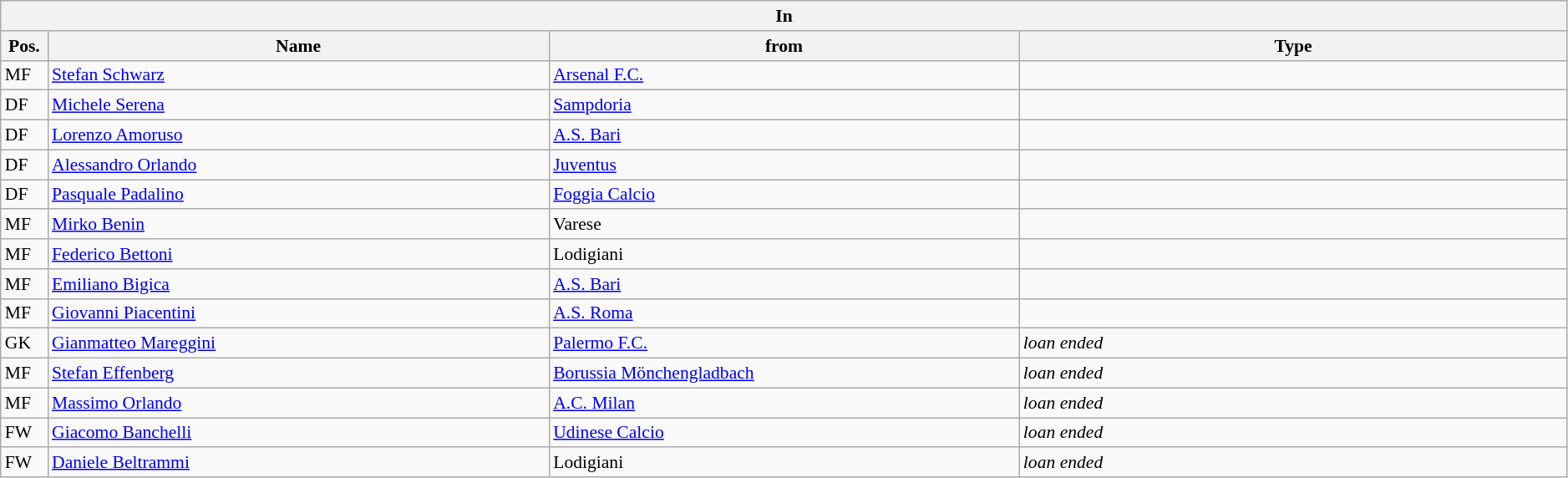<table class="wikitable" style="font-size:90%;width:99%;">
<tr>
<th colspan="4">In</th>
</tr>
<tr>
<th width=3%>Pos.</th>
<th width=32%>Name</th>
<th width=30%>from</th>
<th width=35%>Type</th>
</tr>
<tr>
<td>MF</td>
<td><a href='#'>Stefan Schwarz</a></td>
<td><a href='#'>Arsenal F.C.</a></td>
<td></td>
</tr>
<tr>
<td>DF</td>
<td><a href='#'>Michele Serena</a></td>
<td><a href='#'>Sampdoria</a></td>
<td></td>
</tr>
<tr>
<td>DF</td>
<td><a href='#'>Lorenzo Amoruso</a></td>
<td><a href='#'>A.S. Bari</a></td>
<td></td>
</tr>
<tr>
<td>DF</td>
<td><a href='#'>Alessandro Orlando</a></td>
<td><a href='#'>Juventus</a></td>
<td></td>
</tr>
<tr>
<td>DF</td>
<td><a href='#'>Pasquale Padalino</a></td>
<td><a href='#'>Foggia Calcio</a></td>
<td></td>
</tr>
<tr>
<td>MF</td>
<td><a href='#'>Mirko Benin</a></td>
<td>Varese</td>
<td></td>
</tr>
<tr>
<td>MF</td>
<td><a href='#'>Federico Bettoni</a></td>
<td>Lodigiani</td>
<td></td>
</tr>
<tr>
<td>MF</td>
<td><a href='#'>Emiliano Bigica</a></td>
<td><a href='#'>A.S. Bari</a></td>
<td></td>
</tr>
<tr>
<td>MF</td>
<td><a href='#'>Giovanni Piacentini</a></td>
<td><a href='#'>A.S. Roma</a></td>
<td></td>
</tr>
<tr>
<td>GK</td>
<td><a href='#'>Gianmatteo Mareggini</a></td>
<td><a href='#'>Palermo F.C.</a></td>
<td><em>loan ended</em></td>
</tr>
<tr>
<td>MF</td>
<td><a href='#'>Stefan Effenberg</a></td>
<td><a href='#'>Borussia Mönchengladbach</a></td>
<td><em>loan ended</em></td>
</tr>
<tr>
<td>MF</td>
<td><a href='#'>Massimo Orlando</a></td>
<td><a href='#'>A.C. Milan</a></td>
<td><em>loan ended</em></td>
</tr>
<tr>
<td>FW</td>
<td><a href='#'>Giacomo Banchelli</a></td>
<td><a href='#'>Udinese Calcio</a></td>
<td><em>loan ended</em></td>
</tr>
<tr>
<td>FW</td>
<td><a href='#'>Daniele Beltrammi</a></td>
<td>Lodigiani</td>
<td><em>loan ended</em></td>
</tr>
</table>
